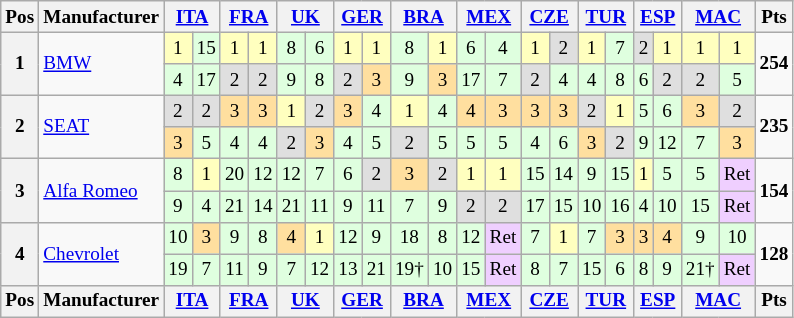<table align=left| class="wikitable" style="font-size: 80%; text-align: center">
<tr valign="top">
<th valign=middle>Pos</th>
<th valign=middle>Manufacturer</th>
<th colspan=2><a href='#'>ITA</a><br></th>
<th colspan=2><a href='#'>FRA</a><br></th>
<th colspan=2><a href='#'>UK</a><br></th>
<th colspan=2><a href='#'>GER</a><br></th>
<th colspan=2><a href='#'>BRA</a><br></th>
<th colspan=2><a href='#'>MEX</a><br></th>
<th colspan=2><a href='#'>CZE</a><br></th>
<th colspan=2><a href='#'>TUR</a><br></th>
<th colspan=2><a href='#'>ESP</a><br></th>
<th colspan=2><a href='#'>MAC</a><br></th>
<th valign=middle>Pts</th>
</tr>
<tr>
<th rowspan=2>1</th>
<td align="left" rowspan=2> <a href='#'>BMW</a></td>
<td style="background:#ffffbf;">1</td>
<td style="background:#dfffdf;">15</td>
<td style="background:#ffffbf;">1</td>
<td style="background:#ffffbf;">1</td>
<td style="background:#dfffdf;">8</td>
<td style="background:#dfffdf;">6</td>
<td style="background:#ffffbf;">1</td>
<td style="background:#ffffbf;">1</td>
<td style="background:#dfffdf;">8</td>
<td style="background:#ffffbf;">1</td>
<td style="background:#dfffdf;">6</td>
<td style="background:#dfffdf;">4</td>
<td style="background:#ffffbf;">1</td>
<td style="background:#dfdfdf;">2</td>
<td style="background:#ffffbf;">1</td>
<td style="background:#dfffdf;">7</td>
<td style="background:#dfdfdf;">2</td>
<td style="background:#ffffbf;">1</td>
<td style="background:#ffffbf;">1</td>
<td style="background:#ffffbf;">1</td>
<td align="right" rowspan=2><strong>254</strong></td>
</tr>
<tr>
<td style="background:#dfffdf;">4</td>
<td style="background:#dfffdf;">17</td>
<td style="background:#dfdfdf;">2</td>
<td style="background:#dfdfdf;">2</td>
<td style="background:#dfffdf;">9</td>
<td style="background:#dfffdf;">8</td>
<td style="background:#dfdfdf;">2</td>
<td style="background:#ffdf9f;">3</td>
<td style="background:#dfffdf;">9</td>
<td style="background:#ffdf9f;">3</td>
<td style="background:#dfffdf;">17</td>
<td style="background:#dfffdf;">7</td>
<td style="background:#dfdfdf;">2</td>
<td style="background:#dfffdf;">4</td>
<td style="background:#dfffdf;">4</td>
<td style="background:#dfffdf;">8</td>
<td style="background:#dfffdf;">6</td>
<td style="background:#dfdfdf;">2</td>
<td style="background:#dfdfdf;">2</td>
<td style="background:#dfffdf;">5</td>
</tr>
<tr>
<th rowspan=2>2</th>
<td align="left" rowspan=2> <a href='#'>SEAT</a></td>
<td style="background:#dfdfdf;">2</td>
<td style="background:#dfdfdf;">2</td>
<td style="background:#ffdf9f;">3</td>
<td style="background:#ffdf9f;">3</td>
<td style="background:#ffffbf;">1</td>
<td style="background:#dfdfdf;">2</td>
<td style="background:#ffdf9f;">3</td>
<td style="background:#dfffdf;">4</td>
<td style="background:#ffffbf;">1</td>
<td style="background:#dfffdf;">4</td>
<td style="background:#ffdf9f;">4</td>
<td style="background:#ffdf9f;">3</td>
<td style="background:#ffdf9f;">3</td>
<td style="background:#ffdf9f;">3</td>
<td style="background:#dfdfdf;">2</td>
<td style="background:#ffffbf;">1</td>
<td style="background:#dfffdf;">5</td>
<td style="background:#dfffdf;">6</td>
<td style="background:#ffdf9f;">3</td>
<td style="background:#dfdfdf;">2</td>
<td align="right" rowspan=2><strong>235</strong></td>
</tr>
<tr>
<td style="background:#ffdf9f;">3</td>
<td style="background:#dfffdf;">5</td>
<td style="background:#dfffdf;">4</td>
<td style="background:#dfffdf;">4</td>
<td style="background:#dfdfdf;">2</td>
<td style="background:#ffdf9f;">3</td>
<td style="background:#dfffdf;">4</td>
<td style="background:#dfffdf;">5</td>
<td style="background:#dfdfdf;">2</td>
<td style="background:#dfffdf;">5</td>
<td style="background:#dfffdf;">5</td>
<td style="background:#dfffdf;">5</td>
<td style="background:#dfffdf;">4</td>
<td style="background:#dfffdf;">6</td>
<td style="background:#ffdf9f;">3</td>
<td style="background:#dfdfdf;">2</td>
<td style="background:#dfffdf;">9</td>
<td style="background:#dfffdf;">12</td>
<td style="background:#dfffdf;">7</td>
<td style="background:#ffdf9f;">3</td>
</tr>
<tr>
<th rowspan=2>3</th>
<td align="left" rowspan=2> <a href='#'>Alfa Romeo</a></td>
<td style="background:#dfffdf;">8</td>
<td style="background:#ffffbf;">1</td>
<td style="background:#dfffdf;">20</td>
<td style="background:#dfffdf;">12</td>
<td style="background:#dfffdf;">12</td>
<td style="background:#dfffdf;">7</td>
<td style="background:#dfffdf;">6</td>
<td style="background:#dfdfdf;">2</td>
<td style="background:#ffdf9f;">3</td>
<td style="background:#dfdfdf;">2</td>
<td style="background:#ffffbf;">1</td>
<td style="background:#ffffbf;">1</td>
<td style="background:#dfffdf;">15</td>
<td style="background:#dfffdf;">14</td>
<td style="background:#dfffdf;">9</td>
<td style="background:#dfffdf;">15</td>
<td style="background:#ffffbf;">1</td>
<td style="background:#dfffdf;">5</td>
<td style="background:#dfffdf;">5</td>
<td style="background:#efcfff;">Ret</td>
<td align="right" rowspan=2><strong>154</strong></td>
</tr>
<tr>
<td style="background:#dfffdf;">9</td>
<td style="background:#dfffdf;">4</td>
<td style="background:#dfffdf;">21</td>
<td style="background:#dfffdf;">14</td>
<td style="background:#dfffdf;">21</td>
<td style="background:#dfffdf;">11</td>
<td style="background:#dfffdf;">9</td>
<td style="background:#dfffdf;">11</td>
<td style="background:#dfffdf;">7</td>
<td style="background:#dfffdf;">9</td>
<td style="background:#dfdfdf;">2</td>
<td style="background:#dfdfdf;">2</td>
<td style="background:#dfffdf;">17</td>
<td style="background:#dfffdf;">15</td>
<td style="background:#dfffdf;">10</td>
<td style="background:#dfffdf;">16</td>
<td style="background:#dfffdf;">4</td>
<td style="background:#dfffdf;">10</td>
<td style="background:#dfffdf;">15</td>
<td style="background:#efcfff;">Ret</td>
</tr>
<tr>
<th rowspan=2>4</th>
<td align="left" rowspan=2> <a href='#'>Chevrolet</a></td>
<td style="background:#dfffdf;">10</td>
<td style="background:#ffdf9f;">3</td>
<td style="background:#dfffdf;">9</td>
<td style="background:#dfffdf;">8</td>
<td style="background:#ffdf9f;">4</td>
<td style="background:#ffffbf;">1</td>
<td style="background:#dfffdf;">12</td>
<td style="background:#dfffdf;">9</td>
<td style="background:#dfffdf;">18</td>
<td style="background:#dfffdf;">8</td>
<td style="background:#dfffdf;">12</td>
<td style="background:#efcfff;">Ret</td>
<td style="background:#dfffdf;">7</td>
<td style="background:#ffffbf;">1</td>
<td style="background:#dfffdf;">7</td>
<td style="background:#ffdf9f;">3</td>
<td style="background:#ffdf9f;">3</td>
<td style="background:#ffdf9f;">4</td>
<td style="background:#dfffdf;">9</td>
<td style="background:#dfffdf;">10</td>
<td align="right" rowspan=2><strong>128</strong></td>
</tr>
<tr>
<td style="background:#dfffdf;">19</td>
<td style="background:#dfffdf;">7</td>
<td style="background:#dfffdf;">11</td>
<td style="background:#dfffdf;">9</td>
<td style="background:#dfffdf;">7</td>
<td style="background:#dfffdf;">12</td>
<td style="background:#dfffdf;">13</td>
<td style="background:#dfffdf;">21</td>
<td style="background:#dfffdf;">19†</td>
<td style="background:#dfffdf;">10</td>
<td style="background:#dfffdf;">15</td>
<td style="background:#efcfff;">Ret</td>
<td style="background:#dfffdf;">8</td>
<td style="background:#dfffdf;">7</td>
<td style="background:#dfffdf;">15</td>
<td style="background:#dfffdf;">6</td>
<td style="background:#dfffdf;">8</td>
<td style="background:#dfffdf;">9</td>
<td style="background:#dfffdf;">21†</td>
<td style="background:#efcfff;">Ret</td>
</tr>
<tr>
<th valign=middle>Pos</th>
<th valign=middle>Manufacturer</th>
<th colspan=2><a href='#'>ITA</a><br></th>
<th colspan=2><a href='#'>FRA</a><br></th>
<th colspan=2><a href='#'>UK</a><br></th>
<th colspan=2><a href='#'>GER</a><br></th>
<th colspan=2><a href='#'>BRA</a><br></th>
<th colspan=2><a href='#'>MEX</a><br></th>
<th colspan=2><a href='#'>CZE</a><br></th>
<th colspan=2><a href='#'>TUR</a><br></th>
<th colspan=2><a href='#'>ESP</a><br></th>
<th colspan=2><a href='#'>MAC</a><br></th>
<th valign=middle>Pts</th>
</tr>
</table>
